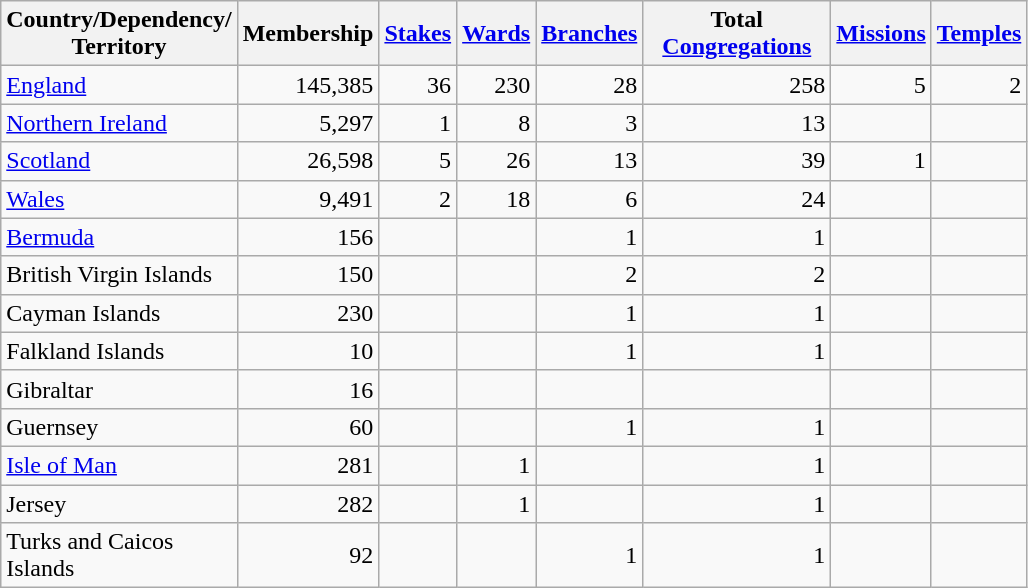<table class="wikitable sortable">
<tr>
<th style="width:130px;">Country/Dependency/ Territory</th>
<th style="width:65px;">Membership</th>
<th style="width:35px;"><a href='#'>Stakes</a></th>
<th style="width:35px;"><a href='#'>Wards</a></th>
<th style="width:50px;"><a href='#'>Branches</a></th>
<th style="width:118px;">Total <a href='#'>Congregations</a></th>
<th style="width:40px;"><a href='#'>Missions</a></th>
<th style="width:40px;"><a href='#'>Temples</a></th>
</tr>
<tr>
<td> <a href='#'>England</a></td>
<td align="right">145,385</td>
<td align="right">36</td>
<td align="right">230</td>
<td align="right">28</td>
<td align="right">258</td>
<td align="right">5</td>
<td align="right">2</td>
</tr>
<tr>
<td> <a href='#'>Northern Ireland</a></td>
<td align="right">5,297</td>
<td align="right">1</td>
<td align="right">8</td>
<td align="right">3</td>
<td align="right">13</td>
<td align="right"></td>
<td align="right"></td>
</tr>
<tr>
<td> <a href='#'>Scotland</a></td>
<td align="right">26,598</td>
<td align="right">5</td>
<td align="right">26</td>
<td align="right">13</td>
<td align="right">39</td>
<td align="right">1</td>
<td align="right"></td>
</tr>
<tr>
<td> <a href='#'>Wales</a></td>
<td align="right">9,491</td>
<td align="right">2</td>
<td align="right">18</td>
<td align="right">6</td>
<td align="right">24</td>
<td align="right"></td>
<td align="right"></td>
</tr>
<tr>
<td><a href='#'>Bermuda</a></td>
<td align="right">156</td>
<td align="right"></td>
<td align="right"></td>
<td align="right">1</td>
<td align="right">1</td>
<td align="right"></td>
<td align="right"></td>
</tr>
<tr>
<td>British Virgin Islands</td>
<td align="right">150</td>
<td align="right"></td>
<td align="right"></td>
<td align="right">2</td>
<td align="right">2</td>
<td align="right"></td>
<td align="right"></td>
</tr>
<tr>
<td>Cayman Islands</td>
<td align="right">230</td>
<td align="right"></td>
<td align="right"></td>
<td align="right">1</td>
<td align="right">1</td>
<td align="right"></td>
<td align="right"></td>
</tr>
<tr>
<td style=white-space:nowrap>Falkland Islands</td>
<td align="right">10</td>
<td align="right"></td>
<td align="right"></td>
<td align="right">1</td>
<td align="right">1</td>
<td align="right"></td>
<td align="right"></td>
</tr>
<tr>
<td>Gibraltar</td>
<td align="right">16</td>
<td align="right"></td>
<td align="right"></td>
<td align="right"></td>
<td align="right"></td>
<td align="right"></td>
<td align="right"></td>
</tr>
<tr>
<td>Guernsey</td>
<td align="right">60</td>
<td align="right"></td>
<td align="right"></td>
<td align="right">1</td>
<td align="right">1</td>
<td align="right"></td>
<td align="right"></td>
</tr>
<tr>
<td> <a href='#'>Isle of Man</a></td>
<td align="right">281</td>
<td align="right"></td>
<td align="right">1</td>
<td align="right"></td>
<td align="right">1</td>
<td align="right"></td>
<td align="right"></td>
</tr>
<tr>
<td>Jersey</td>
<td align="right">282</td>
<td align="right"></td>
<td align="right">1</td>
<td align="right"></td>
<td align="right">1</td>
<td align="right"></td>
<td align="right"></td>
</tr>
<tr>
<td>Turks and Caicos Islands</td>
<td align="right">92</td>
<td align="right"></td>
<td align="right"></td>
<td align="right">1</td>
<td align="right">1</td>
<td align="right"></td>
<td align="right"></td>
</tr>
</table>
